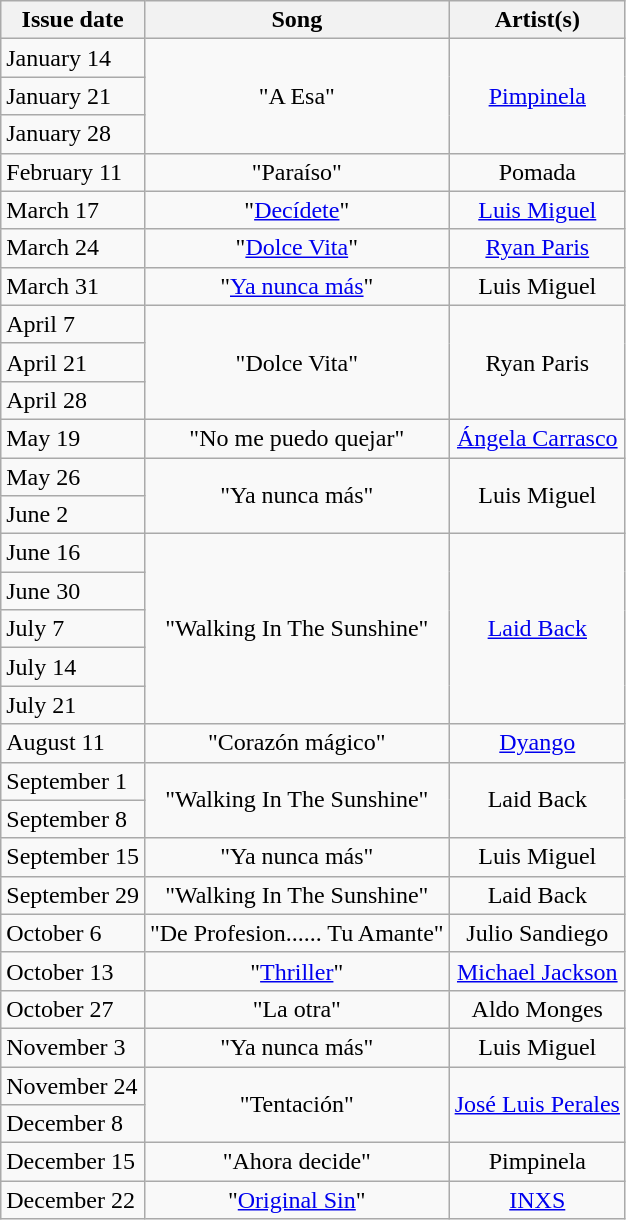<table class="wikitable">
<tr>
<th>Issue date</th>
<th>Song</th>
<th>Artist(s)</th>
</tr>
<tr>
<td>January 14</td>
<td align="center" rowspan="3">"A Esa"</td>
<td align="center" rowspan="3"><a href='#'>Pimpinela</a></td>
</tr>
<tr>
<td>January 21</td>
</tr>
<tr>
<td>January 28</td>
</tr>
<tr>
<td>February 11</td>
<td align="center" rowspan="1">"Paraíso"</td>
<td align="center" rowspan="1">Pomada</td>
</tr>
<tr>
<td>March 17</td>
<td align="center" rowspan="1">"<a href='#'>Decídete</a>"</td>
<td align="center" rowspan="1"><a href='#'>Luis Miguel</a></td>
</tr>
<tr>
<td>March 24</td>
<td align="center" rowspan="1">"<a href='#'>Dolce Vita</a>"</td>
<td align="center" rowspan="1"><a href='#'>Ryan Paris</a></td>
</tr>
<tr>
<td>March 31</td>
<td align="center" rowspan="1">"<a href='#'>Ya nunca más</a>"</td>
<td align="center" rowspan="1">Luis Miguel</td>
</tr>
<tr>
<td>April 7</td>
<td align="center" rowspan="3">"Dolce Vita"</td>
<td align="center" rowspan="3">Ryan Paris</td>
</tr>
<tr>
<td>April 21</td>
</tr>
<tr>
<td>April 28</td>
</tr>
<tr>
<td>May 19</td>
<td align="center" rowspan="1">"No me puedo quejar"</td>
<td align="center" rowspan="1"><a href='#'>Ángela Carrasco</a></td>
</tr>
<tr>
<td>May 26</td>
<td align="center" rowspan="2">"Ya nunca más"</td>
<td align="center" rowspan="2">Luis Miguel</td>
</tr>
<tr>
<td>June 2</td>
</tr>
<tr>
<td>June 16</td>
<td align="center" rowspan="5">"Walking In The Sunshine"</td>
<td align="center" rowspan="5"><a href='#'>Laid Back</a></td>
</tr>
<tr>
<td>June 30</td>
</tr>
<tr>
<td>July 7</td>
</tr>
<tr>
<td>July 14</td>
</tr>
<tr>
<td>July 21</td>
</tr>
<tr>
<td>August 11</td>
<td align="center" rowspan="1">"Corazón mágico"</td>
<td align="center" rowspan="1"><a href='#'>Dyango</a></td>
</tr>
<tr>
<td>September 1</td>
<td align="center" rowspan="2">"Walking In The Sunshine"</td>
<td align="center" rowspan="2">Laid Back</td>
</tr>
<tr>
<td>September 8</td>
</tr>
<tr>
<td>September 15</td>
<td align="center" rowspan="1">"Ya nunca más"</td>
<td align="center" rowspan="1">Luis Miguel</td>
</tr>
<tr>
<td>September 29</td>
<td align="center" rowspan="1">"Walking In The Sunshine"</td>
<td align="center" rowspan="1">Laid Back</td>
</tr>
<tr>
<td>October 6</td>
<td align="center" rowspan="1">"De Profesion...... Tu Amante"</td>
<td align="center" rowspan="1">Julio Sandiego</td>
</tr>
<tr>
<td>October 13</td>
<td align="center" rowspan="1">"<a href='#'>Thriller</a>"</td>
<td align="center" rowspan="1"><a href='#'>Michael Jackson</a></td>
</tr>
<tr>
<td>October 27</td>
<td align="center" rowspan="1">"La otra"</td>
<td align="center" rowspan="1">Aldo Monges</td>
</tr>
<tr>
<td>November 3</td>
<td align="center" rowspan="1">"Ya nunca más"</td>
<td align="center" rowspan="1">Luis Miguel</td>
</tr>
<tr>
<td>November 24</td>
<td align="center" rowspan="2">"Tentación"</td>
<td align="center" rowspan="2"><a href='#'>José Luis Perales</a></td>
</tr>
<tr>
<td>December 8</td>
</tr>
<tr>
<td>December 15</td>
<td align="center" rowspan="1">"Ahora decide"</td>
<td align="center" rowspan="1">Pimpinela</td>
</tr>
<tr>
<td>December 22</td>
<td align="center" rowspan="1">"<a href='#'>Original Sin</a>"</td>
<td align="center" rowspan="1"><a href='#'>INXS</a></td>
</tr>
</table>
